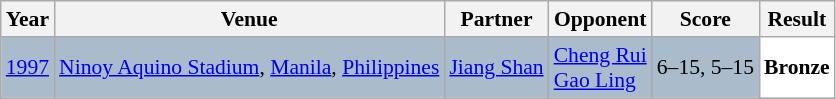<table class="sortable wikitable" style="font-size: 90%;">
<tr>
<th>Year</th>
<th>Venue</th>
<th>Partner</th>
<th>Opponent</th>
<th>Score</th>
<th>Result</th>
</tr>
<tr style="background:#AABBCC">
<td align="center"><a href='#'>1997</a></td>
<td align="left"><a href='#'>Ninoy Aquino Stadium</a>, <a href='#'>Manila</a>, <a href='#'>Philippines</a></td>
<td align="left"> <a href='#'>Jiang Shan</a></td>
<td align="left"> <a href='#'>Cheng Rui</a> <br>  <a href='#'>Gao Ling</a></td>
<td align="left">6–15, 5–15</td>
<td style="text-align:left; background:white"> <strong>Bronze</strong></td>
</tr>
</table>
